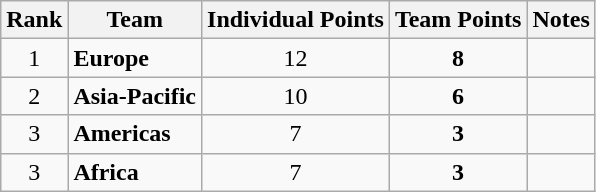<table class="wikitable sortable" style="text-align:center">
<tr>
<th>Rank</th>
<th>Team</th>
<th>Individual Points</th>
<th>Team Points</th>
<th>Notes</th>
</tr>
<tr>
<td>1</td>
<td align="left"><strong>Europe</strong></td>
<td>12</td>
<td><strong>8</strong></td>
<td></td>
</tr>
<tr>
<td>2</td>
<td align="left"><strong>Asia-Pacific</strong></td>
<td>10</td>
<td><strong>6</strong></td>
<td></td>
</tr>
<tr>
<td>3</td>
<td align="left"><strong>Americas</strong></td>
<td>7</td>
<td><strong>3</strong></td>
<td></td>
</tr>
<tr>
<td>3</td>
<td align="left"><strong>Africa</strong></td>
<td>7</td>
<td><strong>3</strong></td>
<td></td>
</tr>
</table>
